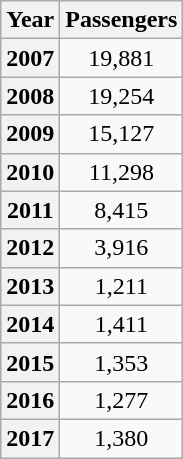<table class="wikitable" style="text-align:center">
<tr>
<th scope=col>Year</th>
<th scope=col>Passengers</th>
</tr>
<tr>
<th>2007</th>
<td>19,881</td>
</tr>
<tr>
<th>2008</th>
<td>19,254</td>
</tr>
<tr>
<th>2009</th>
<td>15,127</td>
</tr>
<tr>
<th>2010</th>
<td>11,298</td>
</tr>
<tr>
<th>2011</th>
<td>8,415</td>
</tr>
<tr>
<th>2012</th>
<td>3,916</td>
</tr>
<tr>
<th>2013</th>
<td>1,211</td>
</tr>
<tr>
<th>2014</th>
<td>1,411</td>
</tr>
<tr>
<th>2015</th>
<td>1,353</td>
</tr>
<tr>
<th>2016</th>
<td>1,277</td>
</tr>
<tr>
<th>2017</th>
<td>1,380</td>
</tr>
</table>
